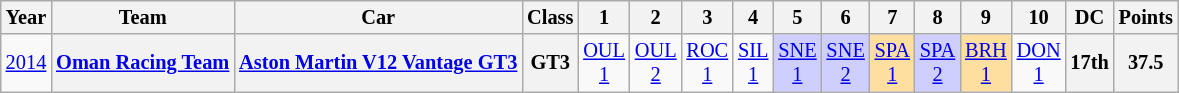<table class="wikitable" style="text-align:center; font-size:85%">
<tr>
<th>Year</th>
<th>Team</th>
<th>Car</th>
<th>Class</th>
<th>1</th>
<th>2</th>
<th>3</th>
<th>4</th>
<th>5</th>
<th>6</th>
<th>7</th>
<th>8</th>
<th>9</th>
<th>10</th>
<th>DC</th>
<th>Points</th>
</tr>
<tr>
<td><a href='#'>2014</a></td>
<th nowrap><a href='#'>Oman Racing Team</a></th>
<th nowrap><a href='#'>Aston Martin V12 Vantage GT3</a></th>
<th>GT3</th>
<td><a href='#'>OUL<br>1</a></td>
<td><a href='#'>OUL<br>2</a></td>
<td><a href='#'>ROC<br>1</a></td>
<td><a href='#'>SIL<br>1</a></td>
<td style="background:#CFCFFF;"><a href='#'>SNE<br>1</a><br></td>
<td style="background:#CFCFFF;"><a href='#'>SNE<br>2</a><br></td>
<td style="background:#FFDF9F;"><a href='#'>SPA<br>1</a><br></td>
<td style="background:#CFCFFF;"><a href='#'>SPA<br>2</a><br></td>
<td style="background:#FFDF9F;"><a href='#'>BRH<br>1</a><br></td>
<td><a href='#'>DON<br>1</a></td>
<th>17th</th>
<th>37.5</th>
</tr>
</table>
